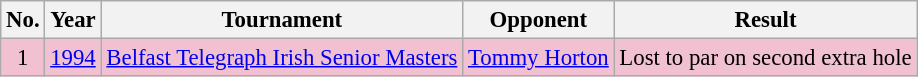<table class="wikitable" style="font-size:95%;">
<tr>
<th>No.</th>
<th>Year</th>
<th>Tournament</th>
<th>Opponent</th>
<th>Result</th>
</tr>
<tr style="background:#F2C1D1;">
<td align=center>1</td>
<td><a href='#'>1994</a></td>
<td><a href='#'>Belfast Telegraph Irish Senior Masters</a></td>
<td> <a href='#'>Tommy Horton</a></td>
<td>Lost to par on second extra hole</td>
</tr>
</table>
